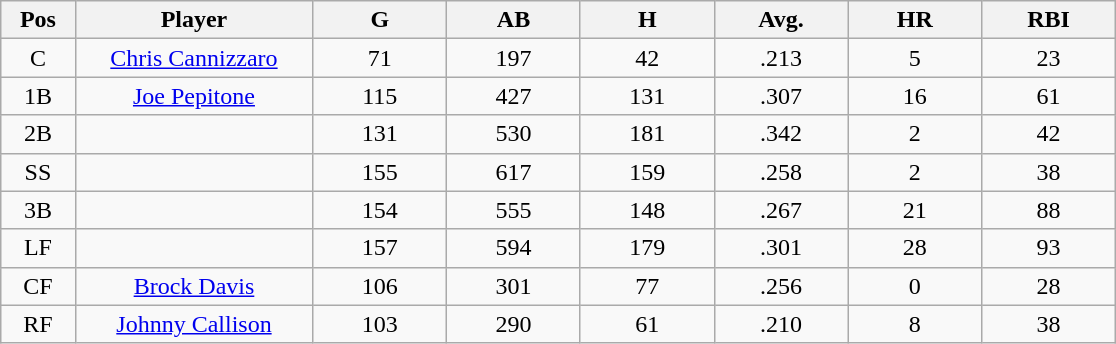<table class="wikitable sortable">
<tr>
<th bgcolor="#DDDDFF" width="5%">Pos</th>
<th bgcolor="#DDDDFF" width="16%">Player</th>
<th bgcolor="#DDDDFF" width="9%">G</th>
<th bgcolor="#DDDDFF" width="9%">AB</th>
<th bgcolor="#DDDDFF" width="9%">H</th>
<th bgcolor="#DDDDFF" width="9%">Avg.</th>
<th bgcolor="#DDDDFF" width="9%">HR</th>
<th bgcolor="#DDDDFF" width="9%">RBI</th>
</tr>
<tr align="center">
<td>C</td>
<td><a href='#'>Chris Cannizzaro</a></td>
<td>71</td>
<td>197</td>
<td>42</td>
<td>.213</td>
<td>5</td>
<td>23</td>
</tr>
<tr align=center>
<td>1B</td>
<td><a href='#'>Joe Pepitone</a></td>
<td>115</td>
<td>427</td>
<td>131</td>
<td>.307</td>
<td>16</td>
<td>61</td>
</tr>
<tr align=center>
<td>2B</td>
<td></td>
<td>131</td>
<td>530</td>
<td>181</td>
<td>.342</td>
<td>2</td>
<td>42</td>
</tr>
<tr align="center">
<td>SS</td>
<td></td>
<td>155</td>
<td>617</td>
<td>159</td>
<td>.258</td>
<td>2</td>
<td>38</td>
</tr>
<tr align="center">
<td>3B</td>
<td></td>
<td>154</td>
<td>555</td>
<td>148</td>
<td>.267</td>
<td>21</td>
<td>88</td>
</tr>
<tr align="center">
<td>LF</td>
<td></td>
<td>157</td>
<td>594</td>
<td>179</td>
<td>.301</td>
<td>28</td>
<td>93</td>
</tr>
<tr align="center">
<td>CF</td>
<td><a href='#'>Brock Davis</a></td>
<td>106</td>
<td>301</td>
<td>77</td>
<td>.256</td>
<td>0</td>
<td>28</td>
</tr>
<tr align=center>
<td>RF</td>
<td><a href='#'>Johnny Callison</a></td>
<td>103</td>
<td>290</td>
<td>61</td>
<td>.210</td>
<td>8</td>
<td>38</td>
</tr>
</table>
